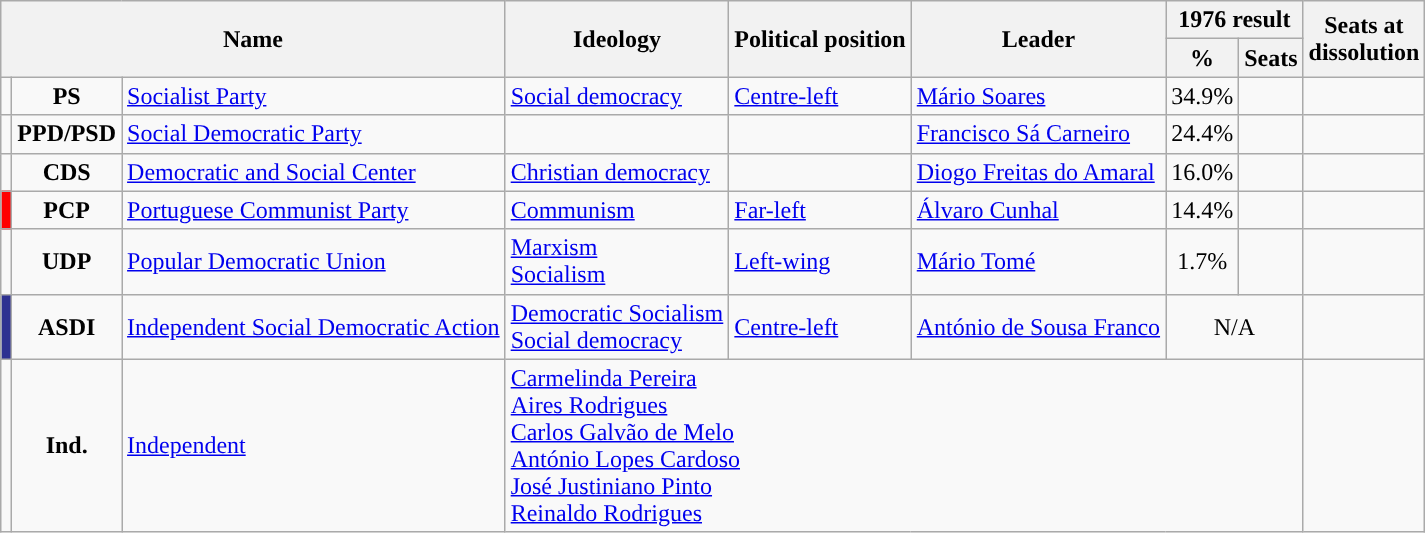<table class="wikitable">
<tr>
<th rowspan="2" colspan="3">Name</th>
<th rowspan="2">Ideology</th>
<th rowspan="2">Political position</th>
<th rowspan="2">Leader</th>
<th colspan="2">1976 result</th>
<th rowspan="2">Seats at<br>dissolution</th>
</tr>
<tr>
<th>%</th>
<th>Seats</th>
</tr>
<tr>
<td style="background:"></td>
<td style="text-align:center;"><strong>PS</strong></td>
<td><a href='#'>Socialist Party</a><br></td>
<td><a href='#'>Social democracy</a></td>
<td><a href='#'>Centre-left</a></td>
<td><a href='#'>Mário Soares</a></td>
<td style="text-align:center;">34.9%</td>
<td></td>
<td></td>
</tr>
<tr>
<td style="background:"></td>
<td style="text-align:center;"><strong>PPD/PSD</strong></td>
<td><a href='#'>Social Democratic Party</a><br></td>
<td></td>
<td></td>
<td><a href='#'>Francisco Sá Carneiro</a></td>
<td style="text-align:center;">24.4%<br></td>
<td></td>
<td></td>
</tr>
<tr>
<td style="background:"></td>
<td style="text-align:center;"><strong>CDS</strong></td>
<td><a href='#'>Democratic and Social Center</a><br></td>
<td><a href='#'>Christian democracy</a></td>
<td></td>
<td><a href='#'>Diogo Freitas do Amaral</a></td>
<td style="text-align:center;">16.0%<br></td>
<td></td>
<td></td>
</tr>
<tr>
<td style="background:#f00;"></td>
<td style="text-align:center;"><strong>PCP</strong></td>
<td><a href='#'>Portuguese Communist Party</a><br></td>
<td><a href='#'>Communism</a></td>
<td><a href='#'>Far-left</a></td>
<td><a href='#'>Álvaro Cunhal</a></td>
<td style="text-align:center;">14.4%<br></td>
<td></td>
<td></td>
</tr>
<tr>
<td style="background:"></td>
<td style="text-align:center;"><strong>UDP</strong></td>
<td><a href='#'>Popular Democratic Union</a><br></td>
<td><a href='#'>Marxism</a><br><a href='#'>Socialism</a></td>
<td><a href='#'>Left-wing</a></td>
<td><a href='#'>Mário Tomé</a></td>
<td style="text-align:center;">1.7%</td>
<td></td>
<td></td>
</tr>
<tr>
<td style="background:#2E3191;"></td>
<td style="text-align:center;"><strong>ASDI</strong></td>
<td><a href='#'>Independent Social Democratic Action</a><br></td>
<td><a href='#'>Democratic Socialism</a><br><a href='#'>Social democracy</a></td>
<td><a href='#'>Centre-left</a></td>
<td><a href='#'>António de Sousa Franco</a></td>
<td colspan="2" style="text-align:center;">N/A</td>
<td></td>
</tr>
<tr>
<td style="color:inherit;background:"></td>
<td style="text-align:center;"><strong>Ind.</strong></td>
<td><a href='#'>Independent</a><br></td>
<td colspan="5"><a href='#'>Carmelinda Pereira</a> <br><a href='#'>Aires Rodrigues</a> <br><a href='#'>Carlos Galvão de Melo</a> <br><a href='#'>António Lopes Cardoso</a> <br><a href='#'>José Justiniano Pinto</a> <br><a href='#'>Reinaldo Rodrigues</a> </td>
<td></td>
</tr>
</table>
